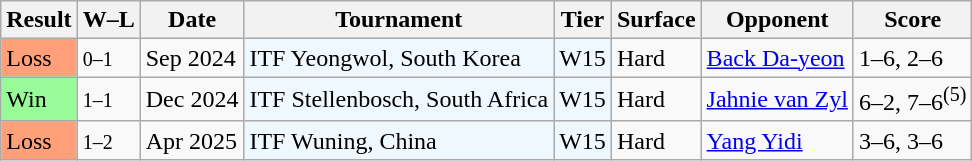<table class="sortable wikitable">
<tr>
<th>Result</th>
<th class="unsortable">W–L</th>
<th>Date</th>
<th>Tournament</th>
<th>Tier</th>
<th>Surface</th>
<th>Opponent</th>
<th class=unsortable>Score</th>
</tr>
<tr>
<td bgcolor=FFA07A>Loss</td>
<td><small>0–1</small></td>
<td>Sep 2024</td>
<td style="background:#f0f8ff;">ITF Yeongwol, South Korea</td>
<td style="background:#f0f8ff;">W15</td>
<td>Hard</td>
<td> <a href='#'>Back Da-yeon</a></td>
<td>1–6, 2–6</td>
</tr>
<tr>
<td style="background:#98fb98;">Win</td>
<td><small>1–1</small></td>
<td>Dec 2024</td>
<td style="background:#f0f8ff;">ITF Stellenbosch, South Africa</td>
<td style="background:#f0f8ff;">W15</td>
<td>Hard</td>
<td> <a href='#'>Jahnie van Zyl</a></td>
<td>6–2, 7–6<sup>(5)</sup></td>
</tr>
<tr>
<td bgcolor=FFA07A>Loss</td>
<td><small>1–2</small></td>
<td>Apr 2025</td>
<td style="background:#f0f8ff;">ITF Wuning, China</td>
<td style="background:#f0f8ff;">W15</td>
<td>Hard</td>
<td> <a href='#'>Yang Yidi</a></td>
<td>3–6, 3–6</td>
</tr>
</table>
